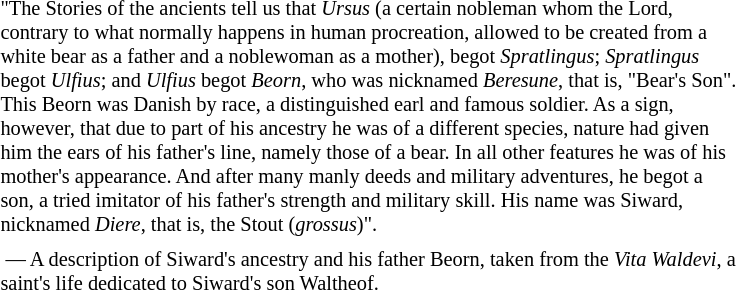<table class="toccolours" style="float: left; margin-left: 1em; margin-right: 2em; font-size: 85%; background:#dddddd9; color:black; width:40em; max-width: 40%;" cellspacing="5">
<tr>
<td style="text-align: left;">"The Stories of the ancients tell us that <em>Ursus</em> (a certain nobleman whom the Lord, contrary to what normally happens in human procreation, allowed to be created from a white bear as a father and a noblewoman as a mother), begot <em>Spratlingus</em>; <em>Spratlingus</em> begot <em>Ulfius</em>; and <em>Ulfius</em> begot <em>Beorn</em>, who was nicknamed <em>Beresune</em>, that is, "Bear's Son". This Beorn was Danish by race, a distinguished earl and famous soldier. As a sign, however, that due to part of his ancestry he was of a different species, nature had given him the ears of his father's line, namely those of a bear. In all other features he was of his mother's appearance. And after many manly deeds and military adventures, he begot a son, a tried imitator of his father's strength and military skill. His name was Siward, nicknamed <em>Diere</em>, that is, the Stout (<em>grossus</em>)".</td>
</tr>
<tr>
<td style="text-align: left;"> — A description of Siward's ancestry and his father Beorn, taken from the <em>Vita Waldevi</em>, a saint's life dedicated to Siward's son Waltheof.</td>
</tr>
</table>
